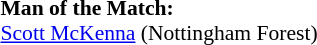<table style="width:100%; font-size:90%;">
<tr>
<td style="width:40%; vertical-align:top;"><br><strong>Man of the Match:</strong>
<br><a href='#'>Scott McKenna</a> (Nottingham Forest)</td>
</tr>
</table>
